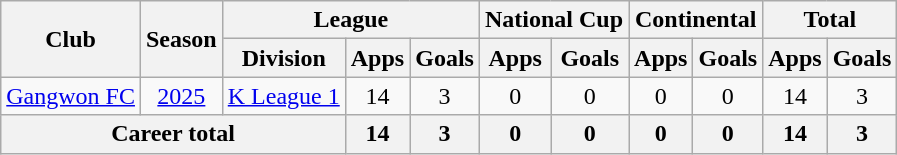<table class="wikitable" style="text-align: center">
<tr>
<th rowspan="2">Club</th>
<th rowspan="2">Season</th>
<th colspan="3">League</th>
<th colspan="2">National Cup</th>
<th colspan="2">Continental</th>
<th colspan="2">Total</th>
</tr>
<tr>
<th>Division</th>
<th>Apps</th>
<th>Goals</th>
<th>Apps</th>
<th>Goals</th>
<th>Apps</th>
<th>Goals</th>
<th>Apps</th>
<th>Goals</th>
</tr>
<tr>
<td><a href='#'>Gangwon FC</a></td>
<td><a href='#'>2025</a></td>
<td><a href='#'>K League 1</a></td>
<td>14</td>
<td>3</td>
<td>0</td>
<td>0</td>
<td>0</td>
<td>0</td>
<td>14</td>
<td>3</td>
</tr>
<tr>
<th colspan=3>Career total</th>
<th>14</th>
<th>3</th>
<th>0</th>
<th>0</th>
<th>0</th>
<th>0</th>
<th>14</th>
<th>3</th>
</tr>
</table>
